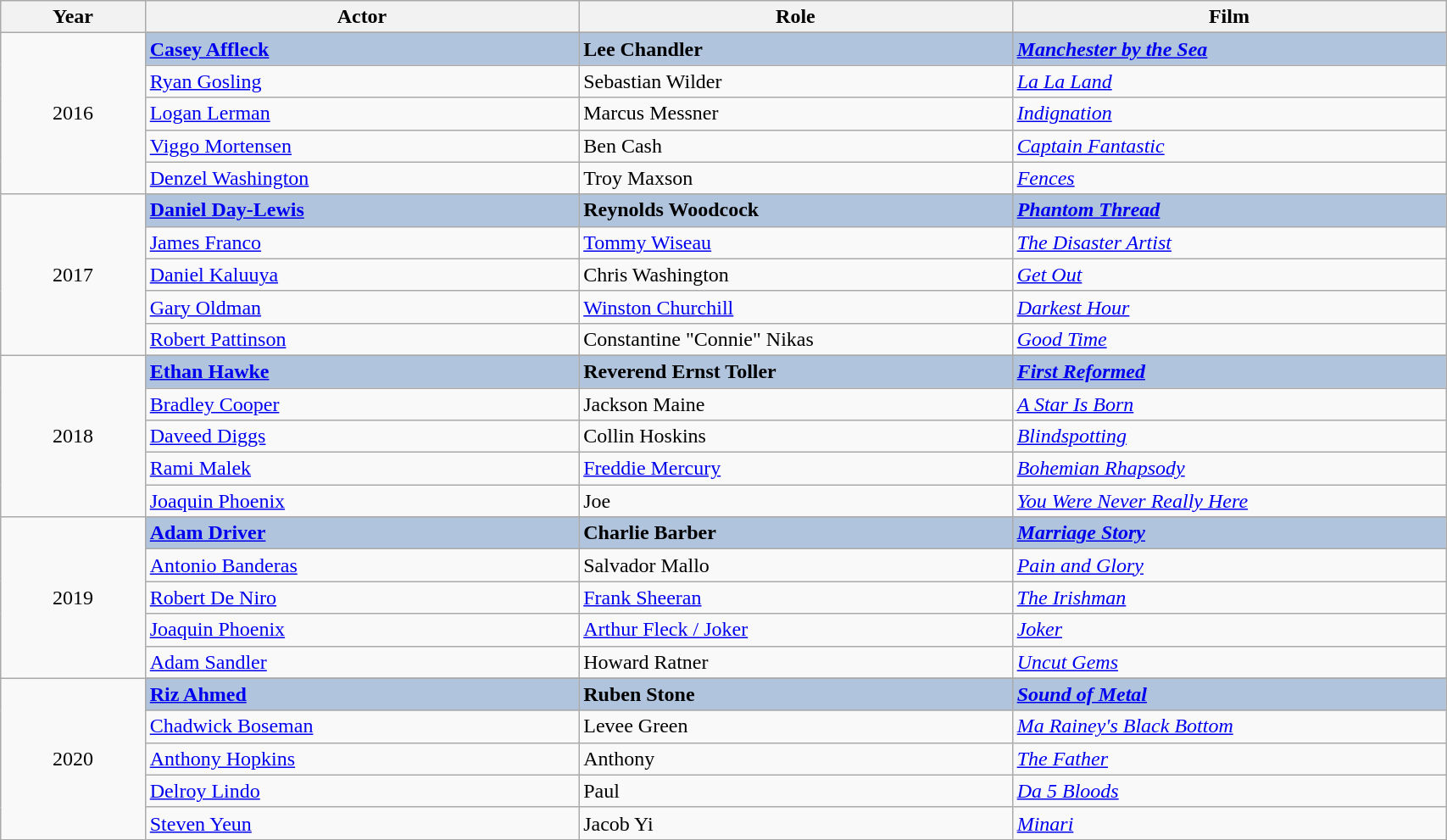<table class="wikitable" width="90%"="wikitable" width="90%">
<tr>
<th width="10%">Year</th>
<th width="30%">Actor</th>
<th width="30%">Role</th>
<th width="30%">Film</th>
</tr>
<tr>
<td rowspan="6" align="center">2016</td>
</tr>
<tr style="background:#B0C4DE">
<td><strong><a href='#'>Casey Affleck</a></strong></td>
<td><strong>Lee Chandler</strong></td>
<td><strong><em><a href='#'>Manchester by the Sea</a></em></strong></td>
</tr>
<tr>
<td><a href='#'>Ryan Gosling</a></td>
<td>Sebastian Wilder</td>
<td><em><a href='#'>La La Land</a></em></td>
</tr>
<tr>
<td><a href='#'>Logan Lerman</a></td>
<td>Marcus Messner</td>
<td><em><a href='#'>Indignation</a></em></td>
</tr>
<tr>
<td><a href='#'>Viggo Mortensen</a></td>
<td>Ben Cash</td>
<td><em><a href='#'>Captain Fantastic</a></em></td>
</tr>
<tr>
<td><a href='#'>Denzel Washington</a></td>
<td>Troy Maxson</td>
<td><em><a href='#'>Fences</a></em></td>
</tr>
<tr>
<td rowspan="6" align="center">2017</td>
</tr>
<tr style="background:#B0C4DE">
<td><strong><a href='#'>Daniel Day-Lewis</a></strong></td>
<td><strong>Reynolds Woodcock</strong></td>
<td><strong><em><a href='#'>Phantom Thread</a></em></strong></td>
</tr>
<tr>
<td><a href='#'>James Franco</a></td>
<td><a href='#'>Tommy Wiseau</a></td>
<td><em><a href='#'>The Disaster Artist</a></em></td>
</tr>
<tr>
<td><a href='#'>Daniel Kaluuya</a></td>
<td>Chris Washington</td>
<td><em><a href='#'>Get Out</a></em></td>
</tr>
<tr>
<td><a href='#'>Gary Oldman</a></td>
<td><a href='#'>Winston Churchill</a></td>
<td><em><a href='#'>Darkest Hour</a></em></td>
</tr>
<tr>
<td><a href='#'>Robert Pattinson</a></td>
<td>Constantine "Connie" Nikas</td>
<td><em><a href='#'>Good Time</a></em></td>
</tr>
<tr>
<td rowspan="6" align="center">2018</td>
</tr>
<tr style="background:#B0C4DE">
<td><strong><a href='#'>Ethan Hawke</a></strong></td>
<td><strong>Reverend Ernst Toller</strong></td>
<td><strong><em><a href='#'>First Reformed</a></em></strong></td>
</tr>
<tr>
<td><a href='#'>Bradley Cooper</a></td>
<td>Jackson Maine</td>
<td><em><a href='#'>A Star Is Born</a></em></td>
</tr>
<tr>
<td><a href='#'>Daveed Diggs</a></td>
<td>Collin Hoskins</td>
<td><em><a href='#'>Blindspotting</a></em></td>
</tr>
<tr>
<td><a href='#'>Rami Malek</a></td>
<td><a href='#'>Freddie Mercury</a></td>
<td><em><a href='#'>Bohemian Rhapsody</a></em></td>
</tr>
<tr>
<td><a href='#'>Joaquin Phoenix</a></td>
<td>Joe</td>
<td><em><a href='#'>You Were Never Really Here</a></em></td>
</tr>
<tr>
<td rowspan="6" align="center">2019</td>
</tr>
<tr style="background:#B0C4DE">
<td><strong><a href='#'>Adam Driver</a></strong></td>
<td><strong>Charlie Barber</strong></td>
<td><strong><em><a href='#'>Marriage Story</a></em></strong></td>
</tr>
<tr>
<td><a href='#'>Antonio Banderas</a></td>
<td>Salvador Mallo</td>
<td><em><a href='#'>Pain and Glory</a></em></td>
</tr>
<tr>
<td><a href='#'>Robert De Niro</a></td>
<td><a href='#'>Frank Sheeran</a></td>
<td><em><a href='#'>The Irishman</a></em></td>
</tr>
<tr>
<td><a href='#'>Joaquin Phoenix</a></td>
<td><a href='#'>Arthur Fleck / Joker</a></td>
<td><em><a href='#'>Joker</a></em></td>
</tr>
<tr>
<td><a href='#'>Adam Sandler</a></td>
<td>Howard Ratner</td>
<td><em><a href='#'>Uncut Gems</a></em></td>
</tr>
<tr>
<td rowspan="6" align="center">2020</td>
</tr>
<tr style="background:#B0C4DE">
<td><strong><a href='#'>Riz Ahmed</a></strong></td>
<td><strong>Ruben Stone</strong></td>
<td><strong><em><a href='#'>Sound of Metal</a></em></strong></td>
</tr>
<tr>
<td><a href='#'>Chadwick Boseman</a></td>
<td>Levee Green</td>
<td><em><a href='#'>Ma Rainey's Black Bottom</a></em></td>
</tr>
<tr>
<td><a href='#'>Anthony Hopkins</a></td>
<td>Anthony</td>
<td><em><a href='#'>The Father</a></em></td>
</tr>
<tr>
<td><a href='#'>Delroy Lindo</a></td>
<td>Paul</td>
<td><em><a href='#'>Da 5 Bloods</a></em></td>
</tr>
<tr>
<td><a href='#'>Steven Yeun</a></td>
<td>Jacob Yi</td>
<td><em><a href='#'>Minari</a></em></td>
</tr>
</table>
